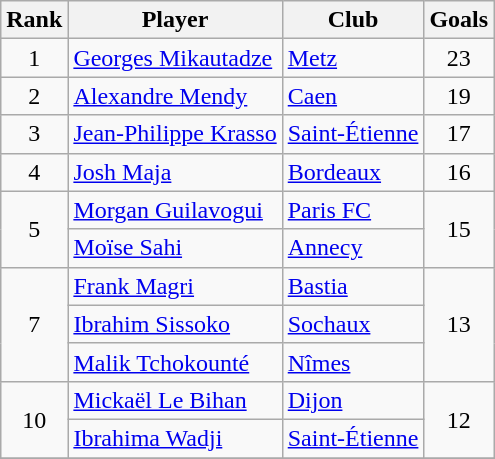<table class="wikitable" style="text-align:center">
<tr>
<th>Rank</th>
<th>Player</th>
<th>Club</th>
<th>Goals</th>
</tr>
<tr>
<td>1</td>
<td align="left"> <a href='#'>Georges Mikautadze</a></td>
<td align="left"><a href='#'>Metz</a></td>
<td>23</td>
</tr>
<tr>
<td>2</td>
<td align="left"> <a href='#'>Alexandre Mendy</a></td>
<td align="left"><a href='#'>Caen</a></td>
<td>19</td>
</tr>
<tr>
<td>3</td>
<td align="left"> <a href='#'>Jean-Philippe Krasso</a></td>
<td align="left"><a href='#'>Saint-Étienne</a></td>
<td>17</td>
</tr>
<tr>
<td>4</td>
<td align="left"> <a href='#'>Josh Maja</a></td>
<td align="left"><a href='#'>Bordeaux</a></td>
<td>16</td>
</tr>
<tr>
<td rowspan="2">5</td>
<td align="left"> <a href='#'>Morgan Guilavogui</a></td>
<td align="left"><a href='#'>Paris FC</a></td>
<td rowspan="2">15</td>
</tr>
<tr>
<td align="left"> <a href='#'>Moïse Sahi</a></td>
<td align="left"><a href='#'>Annecy</a></td>
</tr>
<tr>
<td rowspan="3">7</td>
<td align="left"> <a href='#'>Frank Magri</a></td>
<td align="left"><a href='#'>Bastia</a></td>
<td rowspan="3">13</td>
</tr>
<tr>
<td align="left"> <a href='#'>Ibrahim Sissoko</a></td>
<td align="left"><a href='#'>Sochaux</a></td>
</tr>
<tr>
<td align="left"> <a href='#'>Malik Tchokounté</a></td>
<td align="left"><a href='#'>Nîmes</a></td>
</tr>
<tr>
<td rowspan="2">10</td>
<td align="left"> <a href='#'>Mickaël Le Bihan</a></td>
<td align="left"><a href='#'>Dijon</a></td>
<td rowspan="2">12</td>
</tr>
<tr>
<td align="left"> <a href='#'>Ibrahima Wadji</a></td>
<td align="left"><a href='#'>Saint-Étienne</a></td>
</tr>
<tr>
</tr>
</table>
